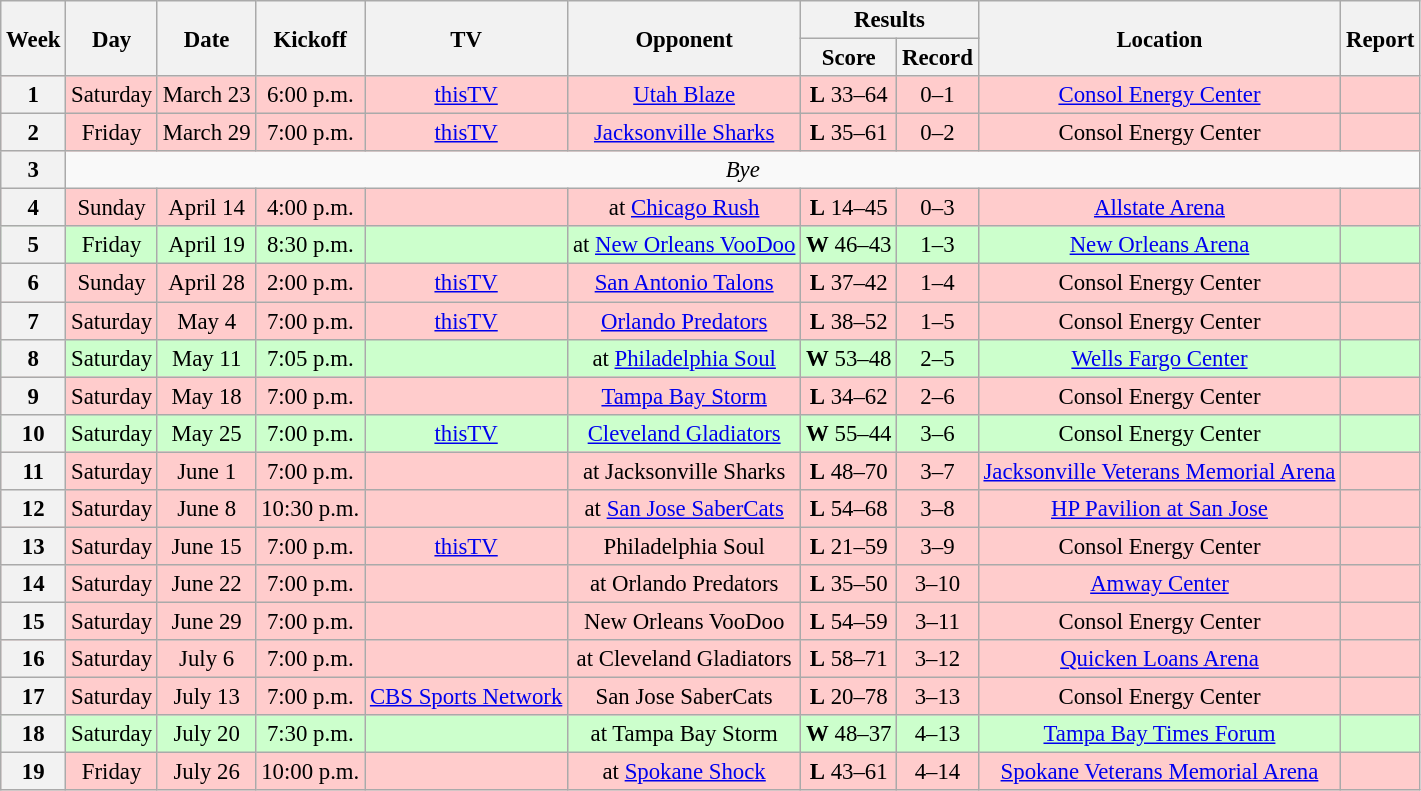<table class="wikitable" style="font-size: 95%;">
<tr>
<th rowspan=2>Week</th>
<th rowspan=2>Day</th>
<th rowspan=2>Date</th>
<th rowspan=2>Kickoff </th>
<th rowspan=2>TV</th>
<th rowspan=2>Opponent</th>
<th colspan=2>Results</th>
<th rowspan=2>Location</th>
<th rowspan=2>Report</th>
</tr>
<tr>
<th>Score</th>
<th>Record</th>
</tr>
<tr style= background:#ffcccc>
<th align="center"><strong>1</strong></th>
<td align="center">Saturday</td>
<td align="center">March 23</td>
<td align="center">6:00 p.m.</td>
<td align="center"><a href='#'>thisTV</a></td>
<td align="center"><a href='#'>Utah Blaze</a></td>
<td align="center"><strong>L</strong> 33–64</td>
<td align="center">0–1</td>
<td align="center"><a href='#'>Consol Energy Center</a></td>
<td align="center"></td>
</tr>
<tr style= background:#ffcccc>
<th align="center"><strong>2</strong></th>
<td align="center">Friday</td>
<td align="center">March 29</td>
<td align="center">7:00 p.m.</td>
<td align="center"><a href='#'>thisTV</a></td>
<td align="center"><a href='#'>Jacksonville Sharks</a></td>
<td align="center"><strong>L</strong> 35–61</td>
<td align="center">0–2</td>
<td align="center">Consol Energy Center</td>
<td align="center"></td>
</tr>
<tr style=>
<th align="center"><strong>3</strong></th>
<td colspan=9 align="center" valign="middle"><em>Bye</em></td>
</tr>
<tr style= background:#ffcccc>
<th align="center"><strong>4</strong></th>
<td align="center">Sunday</td>
<td align="center">April 14</td>
<td align="center">4:00 p.m.</td>
<td align="center"></td>
<td align="center">at <a href='#'>Chicago Rush</a></td>
<td align="center"><strong>L</strong> 14–45</td>
<td align="center">0–3</td>
<td align="center"><a href='#'>Allstate Arena</a></td>
<td align="center"></td>
</tr>
<tr style= background:#ccffcc>
<th align="center"><strong>5</strong></th>
<td align="center">Friday</td>
<td align="center">April 19</td>
<td align="center">8:30 p.m.</td>
<td align="center"></td>
<td align="center">at <a href='#'>New Orleans VooDoo</a></td>
<td align="center"><strong>W</strong> 46–43</td>
<td align="center">1–3</td>
<td align="center"><a href='#'>New Orleans Arena</a></td>
<td align="center"></td>
</tr>
<tr style= background:#ffcccc>
<th align="center"><strong>6</strong></th>
<td align="center">Sunday</td>
<td align="center">April 28</td>
<td align="center">2:00 p.m.</td>
<td align="center"><a href='#'>thisTV</a></td>
<td align="center"><a href='#'>San Antonio Talons</a></td>
<td align="center"><strong>L</strong> 37–42</td>
<td align="center">1–4</td>
<td align="center">Consol Energy Center</td>
<td align="center"></td>
</tr>
<tr style= background:#ffcccc>
<th align="center"><strong>7</strong></th>
<td align="center">Saturday</td>
<td align="center">May 4</td>
<td align="center">7:00 p.m.</td>
<td align="center"><a href='#'>thisTV</a></td>
<td align="center"><a href='#'>Orlando Predators</a></td>
<td align="center"><strong>L</strong> 38–52</td>
<td align="center">1–5</td>
<td align="center">Consol Energy Center</td>
<td align="center"></td>
</tr>
<tr style= background:#ccffcc>
<th align="center"><strong>8</strong></th>
<td align="center">Saturday</td>
<td align="center">May 11</td>
<td align="center">7:05 p.m.</td>
<td align="center"></td>
<td align="center">at <a href='#'>Philadelphia Soul</a></td>
<td align="center"><strong>W</strong> 53–48</td>
<td align="center">2–5</td>
<td align="center"><a href='#'>Wells Fargo Center</a></td>
<td align="center"></td>
</tr>
<tr style= background:#ffcccc>
<th align="center"><strong>9</strong></th>
<td align="center">Saturday</td>
<td align="center">May 18</td>
<td align="center">7:00 p.m.</td>
<td align="center"></td>
<td align="center"><a href='#'>Tampa Bay Storm</a></td>
<td align="center"><strong>L</strong> 34–62</td>
<td align="center">2–6</td>
<td align="center">Consol Energy Center</td>
<td align="center"></td>
</tr>
<tr style= background:#ccffcc>
<th align="center"><strong>10</strong></th>
<td align="center">Saturday</td>
<td align="center">May 25</td>
<td align="center">7:00 p.m.</td>
<td align="center"><a href='#'>thisTV</a></td>
<td align="center"><a href='#'>Cleveland Gladiators</a></td>
<td align="center"><strong>W</strong> 55–44</td>
<td align="center">3–6</td>
<td align="center">Consol Energy Center</td>
<td align="center"></td>
</tr>
<tr style= background:#ffcccc>
<th align="center"><strong>11</strong></th>
<td align="center">Saturday</td>
<td align="center">June 1</td>
<td align="center">7:00 p.m.</td>
<td align="center"></td>
<td align="center">at Jacksonville Sharks</td>
<td align="center"><strong>L</strong> 48–70</td>
<td align="center">3–7</td>
<td align="center"><a href='#'>Jacksonville Veterans Memorial Arena</a></td>
<td align="center"></td>
</tr>
<tr style= background:#ffcccc>
<th align="center"><strong>12</strong></th>
<td align="center">Saturday</td>
<td align="center">June 8</td>
<td align="center">10:30 p.m.</td>
<td align="center"></td>
<td align="center">at <a href='#'>San Jose SaberCats</a></td>
<td align="center"><strong>L</strong> 54–68</td>
<td align="center">3–8</td>
<td align="center"><a href='#'>HP Pavilion at San Jose</a></td>
<td align="center"></td>
</tr>
<tr style= background:#ffcccc>
<th align="center"><strong>13</strong></th>
<td align="center">Saturday</td>
<td align="center">June 15</td>
<td align="center">7:00 p.m.</td>
<td align="center"><a href='#'>thisTV</a></td>
<td align="center">Philadelphia Soul</td>
<td align="center"><strong>L</strong> 21–59</td>
<td align="center">3–9</td>
<td align="center">Consol Energy Center</td>
<td align="center"></td>
</tr>
<tr style= background:#ffcccc>
<th align="center"><strong>14</strong></th>
<td align="center">Saturday</td>
<td align="center">June 22</td>
<td align="center">7:00 p.m.</td>
<td align="center"></td>
<td align="center">at Orlando Predators</td>
<td align="center"><strong>L</strong> 35–50</td>
<td align="center">3–10</td>
<td align="center"><a href='#'>Amway Center</a></td>
<td align="center"></td>
</tr>
<tr style= background:#ffcccc>
<th align="center"><strong>15</strong></th>
<td align="center">Saturday</td>
<td align="center">June 29</td>
<td align="center">7:00 p.m.</td>
<td align="center"></td>
<td align="center">New Orleans VooDoo</td>
<td align="center"><strong>L</strong> 54–59</td>
<td align="center">3–11</td>
<td align="center">Consol Energy Center</td>
<td align="center"></td>
</tr>
<tr style= background:#ffcccc>
<th align="center"><strong>16</strong></th>
<td align="center">Saturday</td>
<td align="center">July 6</td>
<td align="center">7:00 p.m.</td>
<td align="center"></td>
<td align="center">at Cleveland Gladiators</td>
<td align="center"><strong>L</strong> 58–71</td>
<td align="center">3–12</td>
<td align="center"><a href='#'>Quicken Loans Arena</a></td>
<td align="center"></td>
</tr>
<tr style= background:#ffcccc>
<th align="center"><strong>17</strong></th>
<td align="center">Saturday</td>
<td align="center">July 13</td>
<td align="center">7:00 p.m.</td>
<td align="center"><a href='#'>CBS Sports Network</a></td>
<td align="center">San Jose SaberCats</td>
<td align="center"><strong>L</strong> 20–78</td>
<td align="center">3–13</td>
<td align="center">Consol Energy Center</td>
<td align="center"></td>
</tr>
<tr style= background:#ccffcc>
<th align="center"><strong>18</strong></th>
<td align="center">Saturday</td>
<td align="center">July 20</td>
<td align="center">7:30 p.m.</td>
<td align="center"></td>
<td align="center">at Tampa Bay Storm</td>
<td align="center"><strong>W</strong> 48–37</td>
<td align="center">4–13</td>
<td align="center"><a href='#'>Tampa Bay Times Forum</a></td>
<td align="center"></td>
</tr>
<tr style= background:#ffcccc>
<th align="center"><strong>19</strong></th>
<td align="center">Friday</td>
<td align="center">July 26</td>
<td align="center">10:00 p.m.</td>
<td align="center"></td>
<td align="center">at <a href='#'>Spokane Shock</a></td>
<td align="center"><strong>L</strong> 43–61</td>
<td align="center">4–14</td>
<td align="center"><a href='#'>Spokane Veterans Memorial Arena</a></td>
<td align="center"></td>
</tr>
</table>
